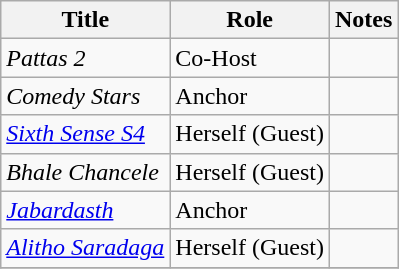<table class="wikitable">
<tr>
<th>Title</th>
<th>Role</th>
<th>Notes</th>
</tr>
<tr>
<td><em>Pattas 2</em></td>
<td>Co-Host</td>
<td></td>
</tr>
<tr>
<td><em>Comedy Stars</em></td>
<td>Anchor</td>
<td></td>
</tr>
<tr>
<td><em><a href='#'>Sixth Sense S4</a></em></td>
<td>Herself (Guest)</td>
<td></td>
</tr>
<tr>
<td><em>Bhale Chancele</em></td>
<td>Herself (Guest)</td>
<td></td>
</tr>
<tr>
<td><em><a href='#'>Jabardasth</a></em></td>
<td>Anchor</td>
<td></td>
</tr>
<tr>
<td><em><a href='#'>Alitho Saradaga</a></em></td>
<td>Herself (Guest)</td>
<td></td>
</tr>
<tr>
</tr>
</table>
